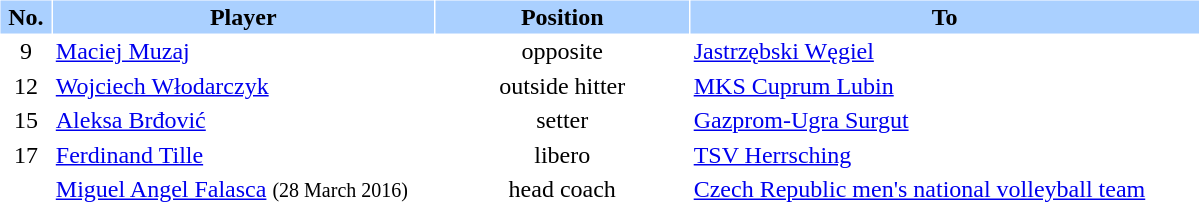<table border="0" cellspacing="1" cellpadding="2">
<tr bgcolor=#AAD0FF>
<th width=4%>No.</th>
<th width=30%>Player</th>
<th width=20%>Position</th>
<th width=40%>To</th>
</tr>
<tr>
<td align=center>9</td>
<td> <a href='#'>Maciej Muzaj</a></td>
<td align=center>opposite</td>
<td><a href='#'>Jastrzębski Węgiel</a></td>
</tr>
<tr>
<td align=center>12</td>
<td> <a href='#'>Wojciech Włodarczyk</a></td>
<td align=center>outside hitter</td>
<td><a href='#'>MKS Cuprum Lubin</a></td>
</tr>
<tr>
<td align=center>15</td>
<td> <a href='#'>Aleksa Brđović</a></td>
<td align=center>setter</td>
<td><a href='#'>Gazprom-Ugra Surgut</a></td>
</tr>
<tr>
<td align=center>17</td>
<td> <a href='#'>Ferdinand Tille</a></td>
<td align=center>libero</td>
<td><a href='#'>TSV Herrsching</a></td>
</tr>
<tr>
<td align=center></td>
<td> <a href='#'>Miguel Angel Falasca</a> <small>(28 March 2016)</small></td>
<td align=center>head coach</td>
<td><a href='#'>Czech Republic men's national volleyball team</a></td>
</tr>
<tr>
</tr>
</table>
